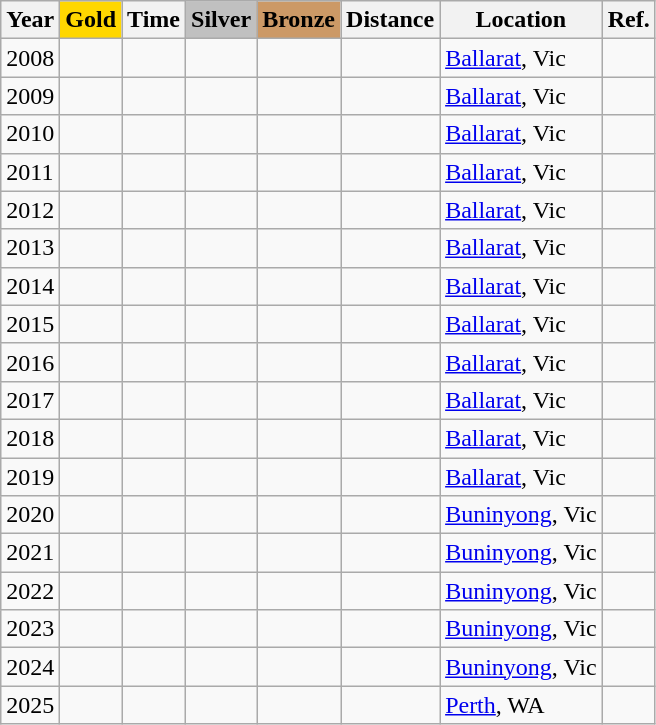<table class="wikitable sortable">
<tr>
<th scope=col>Year</th>
<th scope=col style="background-color:Gold">Gold</th>
<th scope=col style="background-color:">Time</th>
<th scope=col style="background-color:Silver">Silver</th>
<th scope=col style="background-color:#cc9966">Bronze</th>
<th scope=col>Distance</th>
<th scope=col>Location</th>
<th class=unsortable>Ref.</th>
</tr>
<tr>
<td>2008</td>
<td></td>
<td></td>
<td></td>
<td></td>
<td></td>
<td><a href='#'>Ballarat</a>, Vic</td>
<td></td>
</tr>
<tr>
<td>2009</td>
<td></td>
<td></td>
<td></td>
<td></td>
<td></td>
<td><a href='#'>Ballarat</a>, Vic</td>
<td></td>
</tr>
<tr>
<td>2010</td>
<td></td>
<td></td>
<td></td>
<td></td>
<td></td>
<td><a href='#'>Ballarat</a>, Vic</td>
<td></td>
</tr>
<tr>
<td>2011</td>
<td></td>
<td></td>
<td></td>
<td></td>
<td></td>
<td><a href='#'>Ballarat</a>, Vic</td>
<td></td>
</tr>
<tr>
<td>2012</td>
<td></td>
<td></td>
<td></td>
<td></td>
<td></td>
<td><a href='#'>Ballarat</a>, Vic</td>
<td></td>
</tr>
<tr>
<td>2013</td>
<td></td>
<td></td>
<td></td>
<td></td>
<td></td>
<td><a href='#'>Ballarat</a>, Vic</td>
<td></td>
</tr>
<tr>
<td>2014</td>
<td></td>
<td></td>
<td></td>
<td></td>
<td></td>
<td><a href='#'>Ballarat</a>, Vic</td>
<td></td>
</tr>
<tr>
<td>2015</td>
<td></td>
<td></td>
<td></td>
<td></td>
<td></td>
<td><a href='#'>Ballarat</a>, Vic</td>
<td></td>
</tr>
<tr>
<td>2016</td>
<td></td>
<td></td>
<td></td>
<td></td>
<td></td>
<td><a href='#'>Ballarat</a>, Vic</td>
<td></td>
</tr>
<tr>
<td>2017</td>
<td></td>
<td></td>
<td></td>
<td></td>
<td></td>
<td><a href='#'>Ballarat</a>, Vic</td>
<td></td>
</tr>
<tr>
<td>2018</td>
<td></td>
<td></td>
<td></td>
<td></td>
<td></td>
<td><a href='#'>Ballarat</a>, Vic</td>
<td></td>
</tr>
<tr>
<td>2019</td>
<td> </td>
<td></td>
<td></td>
<td></td>
<td></td>
<td><a href='#'>Ballarat</a>, Vic</td>
<td></td>
</tr>
<tr>
<td>2020</td>
<td></td>
<td></td>
<td></td>
<td></td>
<td></td>
<td><a href='#'>Buninyong</a>, Vic</td>
<td></td>
</tr>
<tr>
<td>2021</td>
<td></td>
<td></td>
<td></td>
<td></td>
<td></td>
<td><a href='#'>Buninyong</a>, Vic</td>
<td></td>
</tr>
<tr>
<td>2022</td>
<td></td>
<td></td>
<td></td>
<td></td>
<td></td>
<td><a href='#'>Buninyong</a>, Vic</td>
<td></td>
</tr>
<tr>
<td>2023</td>
<td><noinclude></td>
<td></noinclude></td>
<td></td>
<td><noinclude></td>
<td></td>
<td><a href='#'>Buninyong</a>, Vic</noinclude></td>
<td></td>
</tr>
<tr>
<td>2024</td>
<td><noinclude></td>
<td></noinclude></td>
<td></td>
<td><noinclude></td>
<td></td>
<td><a href='#'>Buninyong</a>, Vic</noinclude></td>
<td></td>
</tr>
<tr>
<td>2025</td>
<td> <noinclude></td>
<td></noinclude></td>
<td></td>
<td><noinclude></td>
<td></td>
<td><a href='#'>Perth</a>, WA</noinclude></td>
<td></td>
</tr>
</table>
